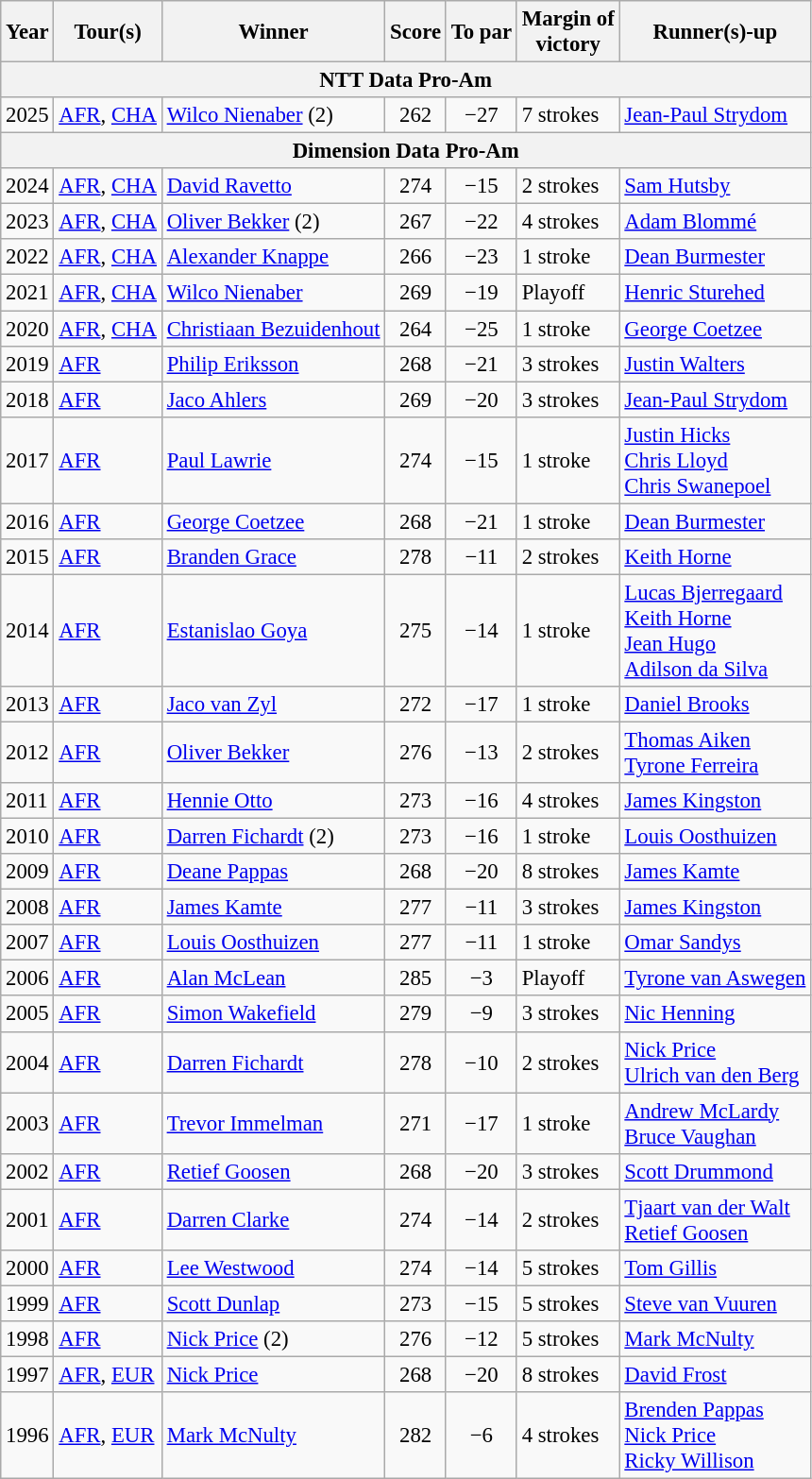<table class=wikitable style="font-size:95%">
<tr>
<th>Year</th>
<th>Tour(s)</th>
<th>Winner</th>
<th>Score</th>
<th>To par</th>
<th>Margin of<br>victory</th>
<th>Runner(s)-up</th>
</tr>
<tr>
<th colspan=7>NTT Data Pro-Am</th>
</tr>
<tr>
<td>2025</td>
<td><a href='#'>AFR</a>, <a href='#'>CHA</a></td>
<td> <a href='#'>Wilco Nienaber</a> (2)</td>
<td align=center>262</td>
<td align=center>−27</td>
<td>7 strokes</td>
<td> <a href='#'>Jean-Paul Strydom</a></td>
</tr>
<tr>
<th colspan=7>Dimension Data Pro-Am</th>
</tr>
<tr>
<td>2024</td>
<td><a href='#'>AFR</a>, <a href='#'>CHA</a></td>
<td> <a href='#'>David Ravetto</a></td>
<td align=center>274</td>
<td align=center>−15</td>
<td>2 strokes</td>
<td> <a href='#'>Sam Hutsby</a></td>
</tr>
<tr>
<td>2023</td>
<td><a href='#'>AFR</a>, <a href='#'>CHA</a></td>
<td> <a href='#'>Oliver Bekker</a> (2)</td>
<td align=center>267</td>
<td align=center>−22</td>
<td>4 strokes</td>
<td> <a href='#'>Adam Blommé</a></td>
</tr>
<tr>
<td>2022</td>
<td><a href='#'>AFR</a>, <a href='#'>CHA</a></td>
<td> <a href='#'>Alexander Knappe</a></td>
<td align=center>266</td>
<td align=center>−23</td>
<td>1 stroke</td>
<td> <a href='#'>Dean Burmester</a></td>
</tr>
<tr>
<td>2021</td>
<td><a href='#'>AFR</a>, <a href='#'>CHA</a></td>
<td> <a href='#'>Wilco Nienaber</a></td>
<td align=center>269</td>
<td align=center>−19</td>
<td>Playoff</td>
<td> <a href='#'>Henric Sturehed</a></td>
</tr>
<tr>
<td>2020</td>
<td><a href='#'>AFR</a>, <a href='#'>CHA</a></td>
<td> <a href='#'>Christiaan Bezuidenhout</a></td>
<td align=center>264</td>
<td align=center>−25</td>
<td>1 stroke</td>
<td> <a href='#'>George Coetzee</a></td>
</tr>
<tr>
<td>2019</td>
<td><a href='#'>AFR</a></td>
<td> <a href='#'>Philip Eriksson</a></td>
<td align=center>268</td>
<td align=center>−21</td>
<td>3 strokes</td>
<td> <a href='#'>Justin Walters</a></td>
</tr>
<tr>
<td>2018</td>
<td><a href='#'>AFR</a></td>
<td> <a href='#'>Jaco Ahlers</a></td>
<td align=center>269</td>
<td align=center>−20</td>
<td>3 strokes</td>
<td> <a href='#'>Jean-Paul Strydom</a></td>
</tr>
<tr>
<td>2017</td>
<td><a href='#'>AFR</a></td>
<td> <a href='#'>Paul Lawrie</a></td>
<td align=center>274</td>
<td align=center>−15</td>
<td>1 stroke</td>
<td> <a href='#'>Justin Hicks</a><br> <a href='#'>Chris Lloyd</a><br> <a href='#'>Chris Swanepoel</a></td>
</tr>
<tr>
<td>2016</td>
<td><a href='#'>AFR</a></td>
<td> <a href='#'>George Coetzee</a></td>
<td align=center>268</td>
<td align=center>−21</td>
<td>1 stroke</td>
<td> <a href='#'>Dean Burmester</a></td>
</tr>
<tr>
<td>2015</td>
<td><a href='#'>AFR</a></td>
<td> <a href='#'>Branden Grace</a></td>
<td align=center>278</td>
<td align=center>−11</td>
<td>2 strokes</td>
<td> <a href='#'>Keith Horne</a></td>
</tr>
<tr>
<td>2014</td>
<td><a href='#'>AFR</a></td>
<td> <a href='#'>Estanislao Goya</a></td>
<td align=center>275</td>
<td align=center>−14</td>
<td>1 stroke</td>
<td> <a href='#'>Lucas Bjerregaard</a><br> <a href='#'>Keith Horne</a><br> <a href='#'>Jean Hugo</a><br> <a href='#'>Adilson da Silva</a></td>
</tr>
<tr>
<td>2013</td>
<td><a href='#'>AFR</a></td>
<td> <a href='#'>Jaco van Zyl</a></td>
<td align=center>272</td>
<td align=center>−17</td>
<td>1 stroke</td>
<td> <a href='#'>Daniel Brooks</a></td>
</tr>
<tr>
<td>2012</td>
<td><a href='#'>AFR</a></td>
<td> <a href='#'>Oliver Bekker</a></td>
<td align=center>276</td>
<td align=center>−13</td>
<td>2 strokes</td>
<td> <a href='#'>Thomas Aiken</a><br> <a href='#'>Tyrone Ferreira</a></td>
</tr>
<tr>
<td>2011</td>
<td><a href='#'>AFR</a></td>
<td> <a href='#'>Hennie Otto</a></td>
<td align=center>273</td>
<td align=center>−16</td>
<td>4 strokes</td>
<td> <a href='#'>James Kingston</a></td>
</tr>
<tr>
<td>2010</td>
<td><a href='#'>AFR</a></td>
<td> <a href='#'>Darren Fichardt</a> (2)</td>
<td align=center>273</td>
<td align=center>−16</td>
<td>1 stroke</td>
<td> <a href='#'>Louis Oosthuizen</a></td>
</tr>
<tr>
<td>2009</td>
<td><a href='#'>AFR</a></td>
<td> <a href='#'>Deane Pappas</a></td>
<td align=center>268</td>
<td align=center>−20</td>
<td>8 strokes</td>
<td> <a href='#'>James Kamte</a></td>
</tr>
<tr>
<td>2008</td>
<td><a href='#'>AFR</a></td>
<td> <a href='#'>James Kamte</a></td>
<td align=center>277</td>
<td align=center>−11</td>
<td>3 strokes</td>
<td> <a href='#'>James Kingston</a></td>
</tr>
<tr>
<td>2007</td>
<td><a href='#'>AFR</a></td>
<td> <a href='#'>Louis Oosthuizen</a></td>
<td align=center>277</td>
<td align=center>−11</td>
<td>1 stroke</td>
<td> <a href='#'>Omar Sandys</a></td>
</tr>
<tr>
<td>2006</td>
<td><a href='#'>AFR</a></td>
<td> <a href='#'>Alan McLean</a></td>
<td align=center>285</td>
<td align=center>−3</td>
<td>Playoff</td>
<td> <a href='#'>Tyrone van Aswegen</a></td>
</tr>
<tr>
<td>2005</td>
<td><a href='#'>AFR</a></td>
<td> <a href='#'>Simon Wakefield</a></td>
<td align=center>279</td>
<td align=center>−9</td>
<td>3 strokes</td>
<td> <a href='#'>Nic Henning</a></td>
</tr>
<tr>
<td>2004</td>
<td><a href='#'>AFR</a></td>
<td> <a href='#'>Darren Fichardt</a></td>
<td align=center>278</td>
<td align=center>−10</td>
<td>2 strokes</td>
<td> <a href='#'>Nick Price</a><br> <a href='#'>Ulrich van den Berg</a></td>
</tr>
<tr>
<td>2003</td>
<td><a href='#'>AFR</a></td>
<td> <a href='#'>Trevor Immelman</a></td>
<td align=center>271</td>
<td align=center>−17</td>
<td>1 stroke</td>
<td> <a href='#'>Andrew McLardy</a><br> <a href='#'>Bruce Vaughan</a></td>
</tr>
<tr>
<td>2002</td>
<td><a href='#'>AFR</a></td>
<td> <a href='#'>Retief Goosen</a></td>
<td align=center>268</td>
<td align=center>−20</td>
<td>3 strokes</td>
<td> <a href='#'>Scott Drummond</a></td>
</tr>
<tr>
<td>2001</td>
<td><a href='#'>AFR</a></td>
<td> <a href='#'>Darren Clarke</a></td>
<td align=center>274</td>
<td align=center>−14</td>
<td>2 strokes</td>
<td> <a href='#'>Tjaart van der Walt</a><br> <a href='#'>Retief Goosen</a></td>
</tr>
<tr>
<td>2000</td>
<td><a href='#'>AFR</a></td>
<td> <a href='#'>Lee Westwood</a></td>
<td align=center>274</td>
<td align=center>−14</td>
<td>5 strokes</td>
<td> <a href='#'>Tom Gillis</a></td>
</tr>
<tr>
<td>1999</td>
<td><a href='#'>AFR</a></td>
<td> <a href='#'>Scott Dunlap</a></td>
<td align=center>273</td>
<td align=center>−15</td>
<td>5 strokes</td>
<td> <a href='#'>Steve van Vuuren</a></td>
</tr>
<tr>
<td>1998</td>
<td><a href='#'>AFR</a></td>
<td> <a href='#'>Nick Price</a> (2)</td>
<td align=center>276</td>
<td align=center>−12</td>
<td>5 strokes</td>
<td> <a href='#'>Mark McNulty</a></td>
</tr>
<tr>
<td>1997</td>
<td><a href='#'>AFR</a>, <a href='#'>EUR</a></td>
<td> <a href='#'>Nick Price</a></td>
<td align=center>268</td>
<td align=center>−20</td>
<td>8 strokes</td>
<td> <a href='#'>David Frost</a></td>
</tr>
<tr>
<td>1996</td>
<td><a href='#'>AFR</a>, <a href='#'>EUR</a></td>
<td> <a href='#'>Mark McNulty</a></td>
<td align=center>282</td>
<td align=center>−6</td>
<td>4 strokes</td>
<td> <a href='#'>Brenden Pappas</a><br> <a href='#'>Nick Price</a><br> <a href='#'>Ricky Willison</a></td>
</tr>
</table>
